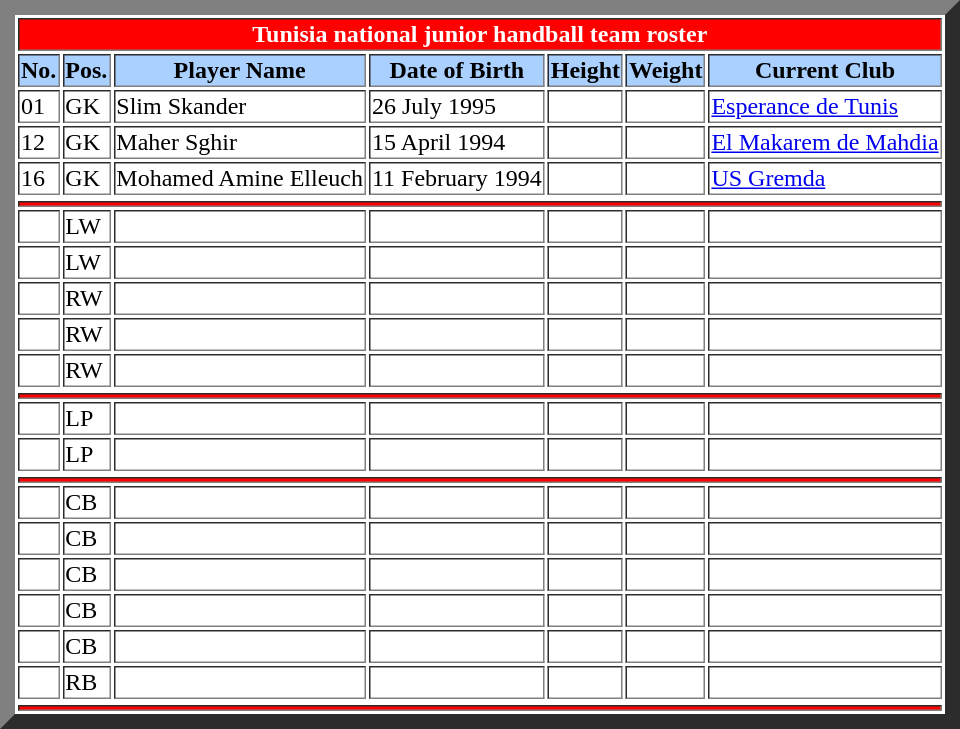<table class=wikitable; border="10";>
<tr style="background-color:red; color:white; text-align:center;">
<td colspan=7><strong>Tunisia national junior handball team roster</strong></td>
</tr>
<tr bgcolor=#aad0ff>
<th>No.</th>
<th>Pos.</th>
<th>Player Name</th>
<th>Date of Birth</th>
<th>Height</th>
<th>Weight</th>
<th>Current Club</th>
</tr>
<tr>
<td>01</td>
<td>GK</td>
<td>Slim Skander</td>
<td>26 July 1995</td>
<td></td>
<td></td>
<td> <a href='#'>Esperance de Tunis</a></td>
</tr>
<tr>
<td>12</td>
<td>GK</td>
<td>Maher Sghir</td>
<td>15 April 1994</td>
<td></td>
<td></td>
<td> <a href='#'>El Makarem de Mahdia</a></td>
</tr>
<tr>
<td>16</td>
<td>GK</td>
<td>Mohamed Amine Elleuch</td>
<td>11 February 1994</td>
<td></td>
<td></td>
<td> <a href='#'>US Gremda</a></td>
</tr>
<tr>
</tr>
<tr bgcolor=red>
<th colspan="7"></th>
</tr>
<tr>
<td></td>
<td>LW</td>
<td></td>
<td></td>
<td></td>
<td></td>
<td></td>
</tr>
<tr>
<td></td>
<td>LW</td>
<td></td>
<td></td>
<td></td>
<td></td>
<td></td>
</tr>
<tr>
<td></td>
<td>RW</td>
<td></td>
<td></td>
<td></td>
<td></td>
<td></td>
</tr>
<tr>
<td></td>
<td>RW</td>
<td></td>
<td></td>
<td></td>
<td></td>
<td></td>
</tr>
<tr>
<td></td>
<td>RW</td>
<td></td>
<td></td>
<td></td>
<td></td>
<td></td>
</tr>
<tr>
</tr>
<tr bgcolor=red>
<th colspan="7"></th>
</tr>
<tr>
<td></td>
<td>LP</td>
<td></td>
<td></td>
<td></td>
<td></td>
<td></td>
</tr>
<tr>
<td></td>
<td>LP</td>
<td></td>
<td></td>
<td></td>
<td></td>
<td></td>
</tr>
<tr>
</tr>
<tr bgcolor=red>
<th colspan="7"></th>
</tr>
<tr>
<td></td>
<td>CB</td>
<td></td>
<td></td>
<td></td>
<td></td>
<td></td>
</tr>
<tr>
<td></td>
<td>CB</td>
<td></td>
<td></td>
<td></td>
<td></td>
<td></td>
</tr>
<tr>
<td></td>
<td>CB</td>
<td></td>
<td></td>
<td></td>
<td></td>
<td></td>
</tr>
<tr>
<td></td>
<td>CB</td>
<td></td>
<td></td>
<td></td>
<td></td>
<td></td>
</tr>
<tr>
<td></td>
<td>CB</td>
<td></td>
<td></td>
<td></td>
<td></td>
<td></td>
</tr>
<tr>
<td></td>
<td>RB</td>
<td></td>
<td></td>
<td></td>
<td></td>
<td></td>
</tr>
<tr>
</tr>
<tr bgcolor=red>
<th colspan="7"></th>
</tr>
</table>
